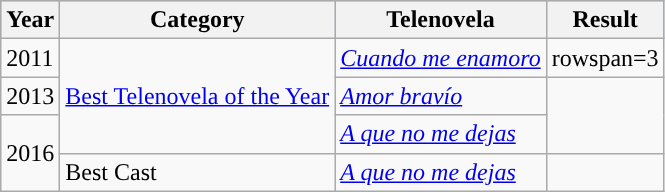<table class="wikitable">
<tr style="background:#b0c4de;">
<th>Year</th>
<th>Category</th>
<th>Telenovela</th>
<th>Result</th>
</tr>
<tr>
<td>2011</td>
<td rowspan=3><a href='#'>Best Telenovela of the Year</a></td>
<td><em><a href='#'>Cuando me enamoro</a></em></td>
<td>rowspan=3 </td>
</tr>
<tr>
<td>2013</td>
<td><em><a href='#'>Amor bravío</a></em></td>
</tr>
<tr>
<td rowspan="2">2016</td>
<td><em><a href='#'>A que no me dejas</a></em></td>
</tr>
<tr>
<td>Best Cast</td>
<td><em><a href='#'>A que no me dejas</a></em></td>
<td></td>
</tr>
</table>
